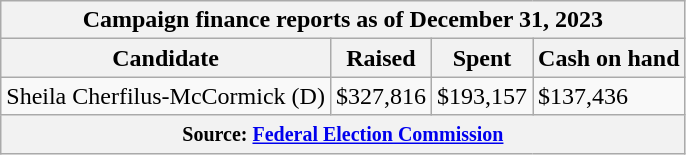<table class="wikitable sortable">
<tr>
<th colspan=4>Campaign finance reports as of December 31, 2023</th>
</tr>
<tr style="text-align:center;">
<th>Candidate</th>
<th>Raised</th>
<th>Spent</th>
<th>Cash on hand</th>
</tr>
<tr>
<td>Sheila Cherfilus-McCormick (D)</td>
<td>$327,816</td>
<td>$193,157</td>
<td>$137,436</td>
</tr>
<tr>
<th colspan="4"><small>Source: <a href='#'>Federal Election Commission</a></small></th>
</tr>
</table>
